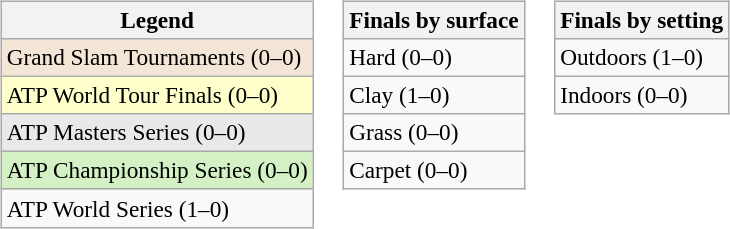<table>
<tr valign=top>
<td><br><table class=wikitable style=font-size:97%>
<tr>
<th>Legend</th>
</tr>
<tr style="background:#f3e6d7;">
<td>Grand Slam Tournaments (0–0)</td>
</tr>
<tr style="background:#ffc;">
<td>ATP World Tour Finals (0–0)</td>
</tr>
<tr style="background:#e9e9e9;">
<td>ATP Masters Series (0–0)</td>
</tr>
<tr style="background:#d4f1c5;">
<td>ATP Championship Series (0–0)</td>
</tr>
<tr>
<td>ATP World Series (1–0)</td>
</tr>
</table>
</td>
<td><br><table class=wikitable style=font-size:97%>
<tr>
<th>Finals by surface</th>
</tr>
<tr>
<td>Hard (0–0)</td>
</tr>
<tr>
<td>Clay (1–0)</td>
</tr>
<tr>
<td>Grass (0–0)</td>
</tr>
<tr>
<td>Carpet (0–0)</td>
</tr>
</table>
</td>
<td><br><table class=wikitable style=font-size:97%>
<tr>
<th>Finals by setting</th>
</tr>
<tr>
<td>Outdoors (1–0)</td>
</tr>
<tr>
<td>Indoors (0–0)</td>
</tr>
</table>
</td>
</tr>
</table>
